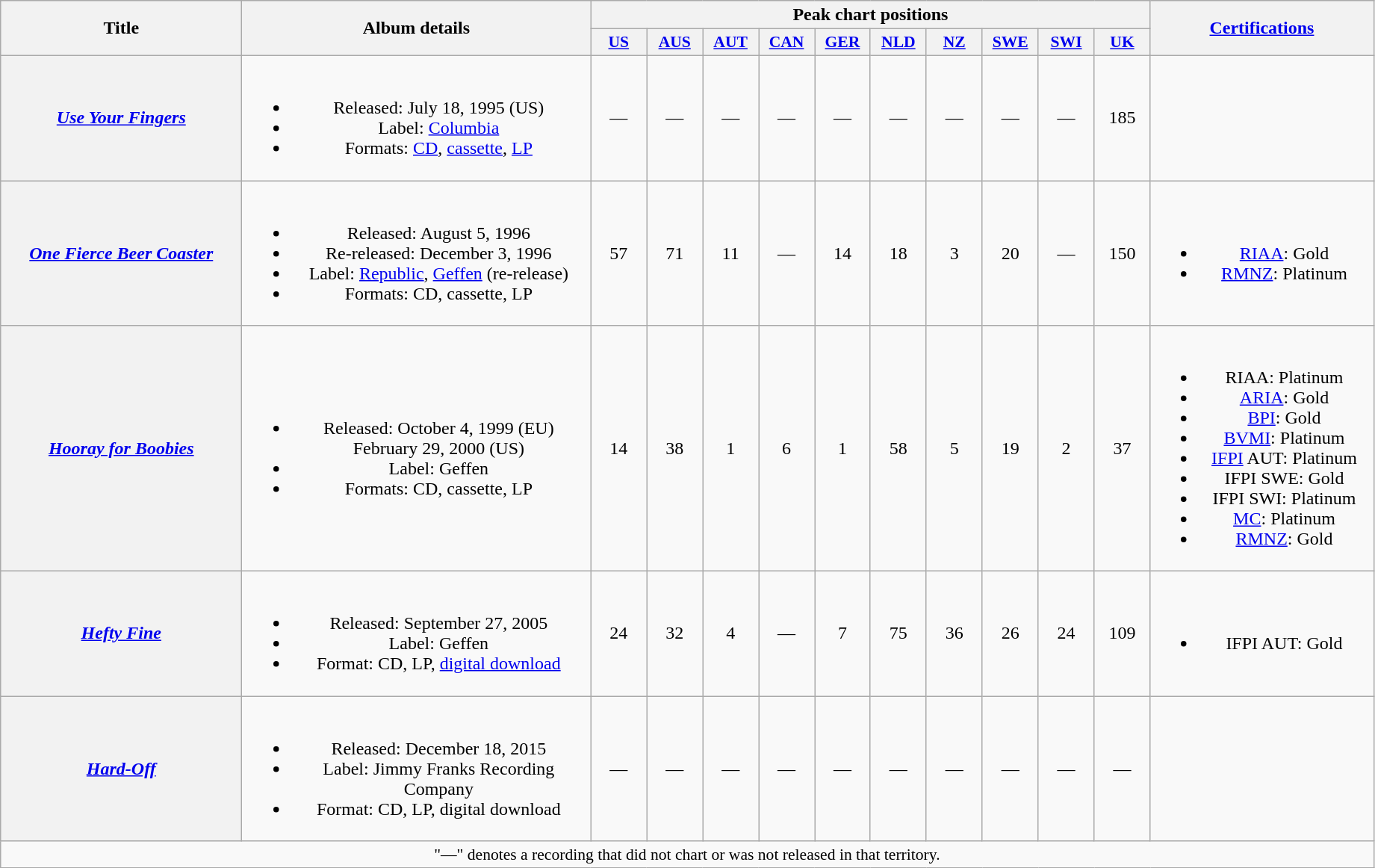<table class="wikitable plainrowheaders" style="text-align:center;" border="1">
<tr>
<th scope="col" rowspan="2" style="width:13em;">Title</th>
<th scope="col" rowspan="2" style="width:19em;">Album details</th>
<th scope="col" colspan="10">Peak chart positions</th>
<th scope="col" rowspan="2" style="width:12em;"><a href='#'>Certifications</a></th>
</tr>
<tr>
<th scope="col" style="width:3em;font-size:90%;"><a href='#'>US</a><br></th>
<th scope="col" style="width:3em;font-size:90%;"><a href='#'>AUS</a><br></th>
<th scope="col" style="width:3em;font-size:90%;"><a href='#'>AUT</a><br></th>
<th scope="col" style="width:3em;font-size:90%;"><a href='#'>CAN</a><br></th>
<th scope="col" style="width:3em;font-size:90%;"><a href='#'>GER</a><br></th>
<th scope="col" style="width:3em;font-size:90%;"><a href='#'>NLD</a><br></th>
<th scope="col" style="width:3em;font-size:90%;"><a href='#'>NZ</a><br></th>
<th scope="col" style="width:3em;font-size:90%;"><a href='#'>SWE</a><br></th>
<th scope="col" style="width:3em;font-size:90%;"><a href='#'>SWI</a><br></th>
<th scope="col" style="width:3em;font-size:90%;"><a href='#'>UK</a><br></th>
</tr>
<tr>
<th scope="row"><em><a href='#'>Use Your Fingers</a></em></th>
<td><br><ul><li>Released: July 18, 1995 <span>(US)</span></li><li>Label: <a href='#'>Columbia</a></li><li>Formats: <a href='#'>CD</a>, <a href='#'>cassette</a>, <a href='#'>LP</a></li></ul></td>
<td>—</td>
<td>—</td>
<td>—</td>
<td>—</td>
<td>—</td>
<td>—</td>
<td>—</td>
<td>—</td>
<td>—</td>
<td>185</td>
<td></td>
</tr>
<tr>
<th scope="row"><em><a href='#'>One Fierce Beer Coaster</a></em></th>
<td><br><ul><li>Released: August 5, 1996</li><li>Re-released: December 3, 1996</li><li>Label: <a href='#'>Republic</a>, <a href='#'>Geffen</a> (re-release)</li><li>Formats: CD, cassette, LP</li></ul></td>
<td>57</td>
<td>71</td>
<td>11</td>
<td>—</td>
<td>14</td>
<td>18</td>
<td>3</td>
<td>20</td>
<td>—</td>
<td>150</td>
<td><br><ul><li><a href='#'>RIAA</a>: Gold</li><li><a href='#'>RMNZ</a>: Platinum</li></ul></td>
</tr>
<tr>
<th scope="row"><em><a href='#'>Hooray for Boobies</a></em></th>
<td><br><ul><li>Released: October 4, 1999 (EU)<br>February 29, 2000 (US)</li><li>Label: Geffen</li><li>Formats: CD, cassette, LP</li></ul></td>
<td>14</td>
<td>38</td>
<td>1</td>
<td>6</td>
<td>1</td>
<td>58</td>
<td>5</td>
<td>19</td>
<td>2</td>
<td>37</td>
<td><br><ul><li>RIAA: Platinum</li><li><a href='#'>ARIA</a>: Gold</li><li><a href='#'>BPI</a>: Gold</li><li><a href='#'>BVMI</a>: Platinum</li><li><a href='#'>IFPI</a> AUT: Platinum</li><li>IFPI SWE: Gold</li><li>IFPI SWI: Platinum</li><li><a href='#'>MC</a>: Platinum</li><li><a href='#'>RMNZ</a>: Gold</li></ul></td>
</tr>
<tr>
<th scope="row"><em><a href='#'>Hefty Fine</a></em></th>
<td><br><ul><li>Released: September 27, 2005</li><li>Label: Geffen</li><li>Format: CD, LP, <a href='#'>digital download</a></li></ul></td>
<td>24</td>
<td>32</td>
<td>4</td>
<td>—</td>
<td>7</td>
<td>75</td>
<td>36</td>
<td>26</td>
<td>24</td>
<td>109</td>
<td><br><ul><li>IFPI AUT: Gold</li></ul></td>
</tr>
<tr>
<th scope="row"><em><a href='#'>Hard-Off</a></em></th>
<td><br><ul><li>Released: December 18, 2015</li><li>Label: Jimmy Franks Recording Company</li><li>Format: CD, LP, digital download</li></ul></td>
<td>—</td>
<td>—</td>
<td>—</td>
<td>—</td>
<td>—</td>
<td>—</td>
<td>—</td>
<td>—</td>
<td>—</td>
<td>—</td>
<td></td>
</tr>
<tr>
<td colspan="15" style="font-size:90%">"—" denotes a recording that did not chart or was not released in that territory.</td>
</tr>
</table>
